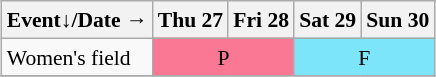<table class="wikitable" style="margin:0.5em auto; font-size:90%; line-height:1.25em;">
<tr style="text-align:center;">
<th>Event↓/Date →</th>
<th>Thu 27</th>
<th>Fri 28</th>
<th>Sat 29</th>
<th>Sun 30</th>
</tr>
<tr style="text-align:center;">
<td style="text-align:left;">Women's field</td>
<td colspan=2 style="background-color:#FA7894;text-align:center;">P</td>
<td colspan=2 style="background-color:#7DE5FA;">F</td>
</tr>
<tr style="text-align:center;">
</tr>
</table>
